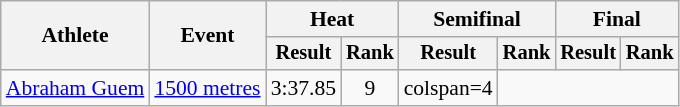<table class="wikitable" style="font-size:90%">
<tr>
<th rowspan="2">Athlete</th>
<th rowspan="2">Event</th>
<th colspan="2">Heat</th>
<th colspan="2">Semifinal</th>
<th colspan="2">Final</th>
</tr>
<tr style="font-size:95%">
<th>Result</th>
<th>Rank</th>
<th>Result</th>
<th>Rank</th>
<th>Result</th>
<th>Rank</th>
</tr>
<tr align=center>
<td align=left><a href='#'>Abraham Guem</a></td>
<td align=left><a href='#'>1500 metres</a></td>
<td>3:37.85 </td>
<td>9</td>
<td>colspan=4 </td>
</tr>
</table>
